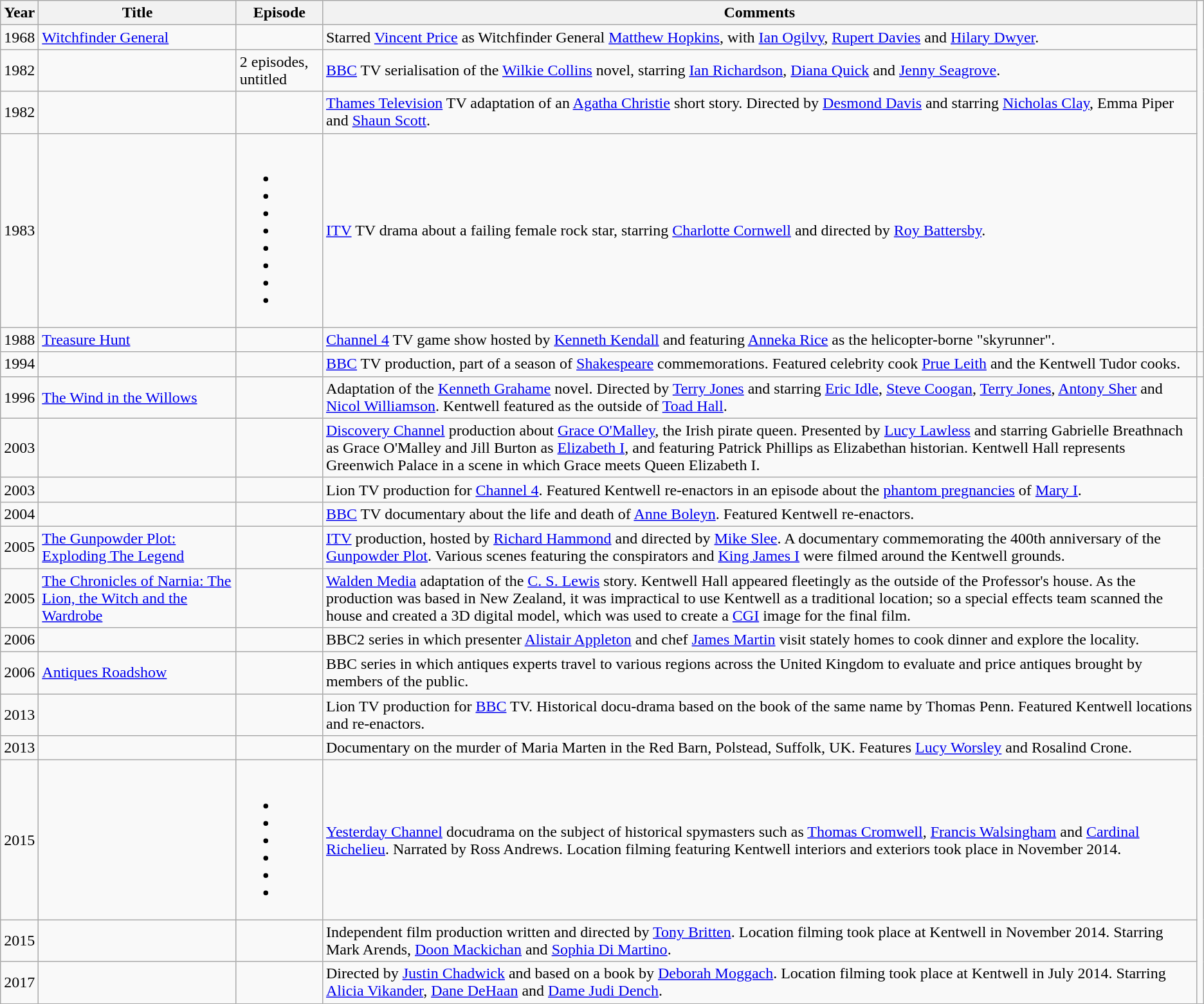<table class="wikitable">
<tr>
<th>Year</th>
<th>Title</th>
<th>Episode</th>
<th>Comments</th>
</tr>
<tr>
<td>1968</td>
<td><a href='#'>Witchfinder General</a></td>
<td></td>
<td>Starred <a href='#'>Vincent Price</a> as Witchfinder General <a href='#'>Matthew Hopkins</a>, with <a href='#'>Ian Ogilvy</a>, <a href='#'>Rupert Davies</a> and <a href='#'>Hilary Dwyer</a>.</td>
</tr>
<tr>
<td>1982</td>
<td></td>
<td>2 episodes, untitled</td>
<td><a href='#'>BBC</a> TV serialisation of the <a href='#'>Wilkie Collins</a> novel, starring <a href='#'>Ian Richardson</a>, <a href='#'>Diana Quick</a> and <a href='#'>Jenny Seagrove</a>.</td>
</tr>
<tr>
<td>1982</td>
<td></td>
<td></td>
<td><a href='#'>Thames Television</a> TV adaptation of an <a href='#'>Agatha Christie</a> short story. Directed by <a href='#'>Desmond Davis</a> and starring <a href='#'>Nicholas Clay</a>, Emma Piper and <a href='#'>Shaun Scott</a>.</td>
</tr>
<tr>
<td>1983</td>
<td></td>
<td><br><ul><li></li><li></li><li></li><li></li><li></li><li></li><li></li><li></li></ul></td>
<td><a href='#'>ITV</a> TV drama about a failing female rock star, starring <a href='#'>Charlotte Cornwell</a> and directed by <a href='#'>Roy Battersby</a>.</td>
</tr>
<tr>
<td>1988</td>
<td><a href='#'>Treasure Hunt</a></td>
<td></td>
<td><a href='#'>Channel 4</a> TV game show hosted by <a href='#'>Kenneth Kendall</a> and featuring <a href='#'>Anneka Rice</a> as the helicopter-borne "skyrunner".</td>
</tr>
<tr>
<td>1994</td>
<td></td>
<td></td>
<td><a href='#'>BBC</a> TV production, part of a season of <a href='#'>Shakespeare</a> commemorations.  Featured celebrity cook <a href='#'>Prue Leith</a> and the Kentwell Tudor cooks.</td>
<td></td>
</tr>
<tr>
<td>1996</td>
<td><a href='#'>The Wind in the Willows</a></td>
<td></td>
<td>Adaptation of the <a href='#'>Kenneth Grahame</a> novel. Directed by <a href='#'>Terry Jones</a> and starring <a href='#'>Eric Idle</a>, <a href='#'>Steve Coogan</a>, <a href='#'>Terry Jones</a>, <a href='#'>Antony Sher</a> and <a href='#'>Nicol Williamson</a>. Kentwell featured as the outside of <a href='#'>Toad Hall</a>.</td>
</tr>
<tr>
<td>2003</td>
<td></td>
<td></td>
<td><a href='#'>Discovery Channel</a> production about <a href='#'>Grace O'Malley</a>, the Irish pirate queen. Presented by <a href='#'>Lucy Lawless</a> and starring Gabrielle Breathnach as Grace O'Malley and Jill Burton as <a href='#'>Elizabeth I</a>, and featuring Patrick Phillips as Elizabethan historian. Kentwell Hall represents Greenwich Palace in a scene in which Grace meets Queen Elizabeth I.</td>
</tr>
<tr>
<td>2003</td>
<td></td>
<td></td>
<td>Lion TV production for <a href='#'>Channel 4</a>.  Featured Kentwell re-enactors in an episode about the <a href='#'>phantom pregnancies</a> of <a href='#'>Mary I</a>.</td>
</tr>
<tr>
<td>2004</td>
<td></td>
<td></td>
<td><a href='#'>BBC</a> TV documentary about the life and death of <a href='#'>Anne Boleyn</a>. Featured Kentwell re-enactors.</td>
</tr>
<tr>
<td>2005</td>
<td><a href='#'>The Gunpowder Plot: Exploding The Legend</a></td>
<td></td>
<td><a href='#'>ITV</a> production, hosted by <a href='#'>Richard Hammond</a> and directed by <a href='#'>Mike Slee</a>. A documentary commemorating the 400th anniversary of the <a href='#'>Gunpowder Plot</a>. Various scenes featuring the conspirators and <a href='#'>King James I</a> were filmed around the Kentwell grounds.</td>
</tr>
<tr>
<td>2005</td>
<td><a href='#'>The Chronicles of Narnia: The Lion, the Witch and the Wardrobe</a></td>
<td></td>
<td><a href='#'>Walden Media</a> adaptation of the <a href='#'>C. S. Lewis</a> story. Kentwell Hall appeared fleetingly as the outside of the Professor's house.  As the production was based in New Zealand, it was impractical to use Kentwell as a traditional location; so a special effects team scanned the house and created a 3D digital model, which was used to create a <a href='#'>CGI</a> image for the final film.</td>
</tr>
<tr>
<td>2006</td>
<td></td>
<td></td>
<td>BBC2 series in which presenter <a href='#'>Alistair Appleton</a> and chef <a href='#'>James Martin</a> visit stately homes to cook dinner and explore the locality.</td>
</tr>
<tr>
<td>2006</td>
<td><a href='#'>Antiques Roadshow</a></td>
<td></td>
<td>BBC series in which antiques experts travel to various regions across the United Kingdom to evaluate and price antiques brought by members of the public.</td>
</tr>
<tr>
<td>2013</td>
<td></td>
<td></td>
<td>Lion TV production for <a href='#'>BBC</a> TV.  Historical docu-drama based on the book of the same name by Thomas Penn. Featured Kentwell locations and re-enactors.</td>
</tr>
<tr>
<td>2013</td>
<td></td>
<td></td>
<td>Documentary on the murder of Maria Marten in the Red Barn, Polstead, Suffolk, UK. Features <a href='#'>Lucy Worsley</a> and Rosalind Crone.</td>
</tr>
<tr>
<td>2015</td>
<td></td>
<td><br><ul><li></li><li></li><li></li><li></li><li></li><li></li></ul></td>
<td><a href='#'>Yesterday Channel</a> docudrama on the subject of historical spymasters such as <a href='#'>Thomas Cromwell</a>, <a href='#'>Francis Walsingham</a> and <a href='#'>Cardinal Richelieu</a>. Narrated by  Ross Andrews.  Location filming featuring Kentwell interiors and exteriors took place in November 2014.</td>
</tr>
<tr>
<td>2015</td>
<td></td>
<td></td>
<td>Independent film production written and directed by <a href='#'>Tony Britten</a>. Location filming took place at Kentwell in November 2014. Starring Mark Arends, <a href='#'>Doon Mackichan</a> and <a href='#'>Sophia Di Martino</a>.</td>
</tr>
<tr>
<td>2017</td>
<td></td>
<td></td>
<td>Directed by <a href='#'>Justin Chadwick</a> and based on a book by <a href='#'>Deborah Moggach</a>. Location filming took place at Kentwell in July 2014. Starring <a href='#'>Alicia Vikander</a>, <a href='#'>Dane DeHaan</a> and <a href='#'>Dame Judi Dench</a>.</td>
</tr>
</table>
